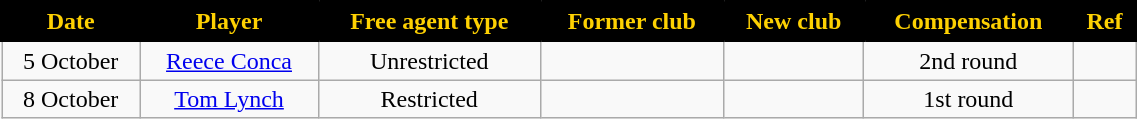<table class="wikitable sortable" style="text-align:center; font-size:100%; width:60%;">
<tr>
<th style="background:black; color:#FED102; border: solid black 2px;">Date</th>
<th style="background:black; color:#FED102; border: solid black 2px;">Player</th>
<th style="background:black; color:#FED102; border: solid black 2px;">Free agent type</th>
<th style="background:black; color:#FED102; border: solid black 2px;">Former club</th>
<th style="background:black; color:#FED102; border: solid black 2px;">New club</th>
<th style="background:black; color:#FED102; border: solid black 2px;">Compensation</th>
<th style="background:black; color:#FED102; border: solid black 2px;">Ref</th>
</tr>
<tr>
<td>5 October</td>
<td><a href='#'>Reece Conca</a></td>
<td>Unrestricted</td>
<td></td>
<td></td>
<td>2nd round</td>
<td></td>
</tr>
<tr>
<td>8 October</td>
<td><a href='#'>Tom Lynch</a></td>
<td>Restricted</td>
<td></td>
<td></td>
<td>1st round</td>
<td></td>
</tr>
</table>
